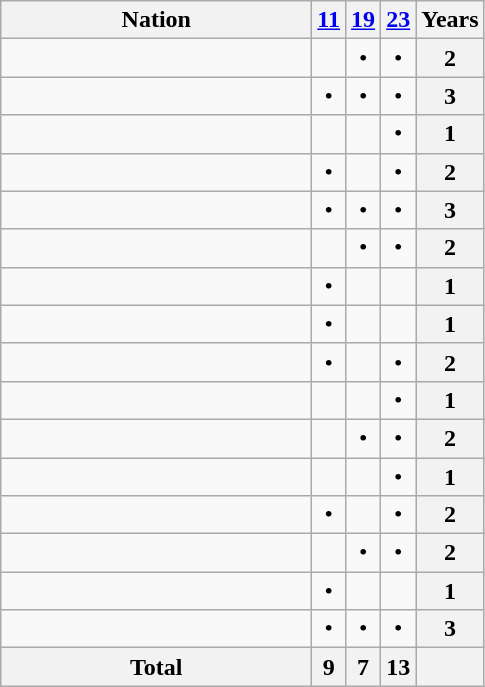<table class="wikitable" style="text-align:center;">
<tr>
<th width=200>Nation</th>
<th><a href='#'>11</a></th>
<th><a href='#'>19</a></th>
<th><a href='#'>23</a></th>
<th>Years</th>
</tr>
<tr>
<td align=left></td>
<td></td>
<td>•</td>
<td>•</td>
<th>2</th>
</tr>
<tr>
<td align=left></td>
<td>•</td>
<td>•</td>
<td>•</td>
<th>3</th>
</tr>
<tr>
<td align=left></td>
<td></td>
<td></td>
<td>•</td>
<th>1</th>
</tr>
<tr>
<td align=left></td>
<td>•</td>
<td></td>
<td>•</td>
<th>2</th>
</tr>
<tr>
<td align=left></td>
<td>•</td>
<td>•</td>
<td>•</td>
<th>3</th>
</tr>
<tr>
<td align=left></td>
<td></td>
<td>•</td>
<td>•</td>
<th>2</th>
</tr>
<tr>
<td align=left></td>
<td>•</td>
<td></td>
<td></td>
<th>1</th>
</tr>
<tr>
<td align=left></td>
<td>•</td>
<td></td>
<td></td>
<th>1</th>
</tr>
<tr>
<td align=left></td>
<td>•</td>
<td></td>
<td>•</td>
<th>2</th>
</tr>
<tr>
<td align=left></td>
<td></td>
<td></td>
<td>•</td>
<th>1</th>
</tr>
<tr>
<td align=left></td>
<td></td>
<td>•</td>
<td>•</td>
<th>2</th>
</tr>
<tr>
<td align=left></td>
<td></td>
<td></td>
<td>•</td>
<th>1</th>
</tr>
<tr>
<td align=left></td>
<td>•</td>
<td></td>
<td>•</td>
<th>2</th>
</tr>
<tr>
<td align=left></td>
<td></td>
<td>•</td>
<td>•</td>
<th>2</th>
</tr>
<tr>
<td align=left></td>
<td>•</td>
<td></td>
<td></td>
<th>1</th>
</tr>
<tr>
<td align=left></td>
<td>•</td>
<td>•</td>
<td>•</td>
<th>3</th>
</tr>
<tr>
<th>Total</th>
<th>9</th>
<th>7</th>
<th>13</th>
<th></th>
</tr>
</table>
